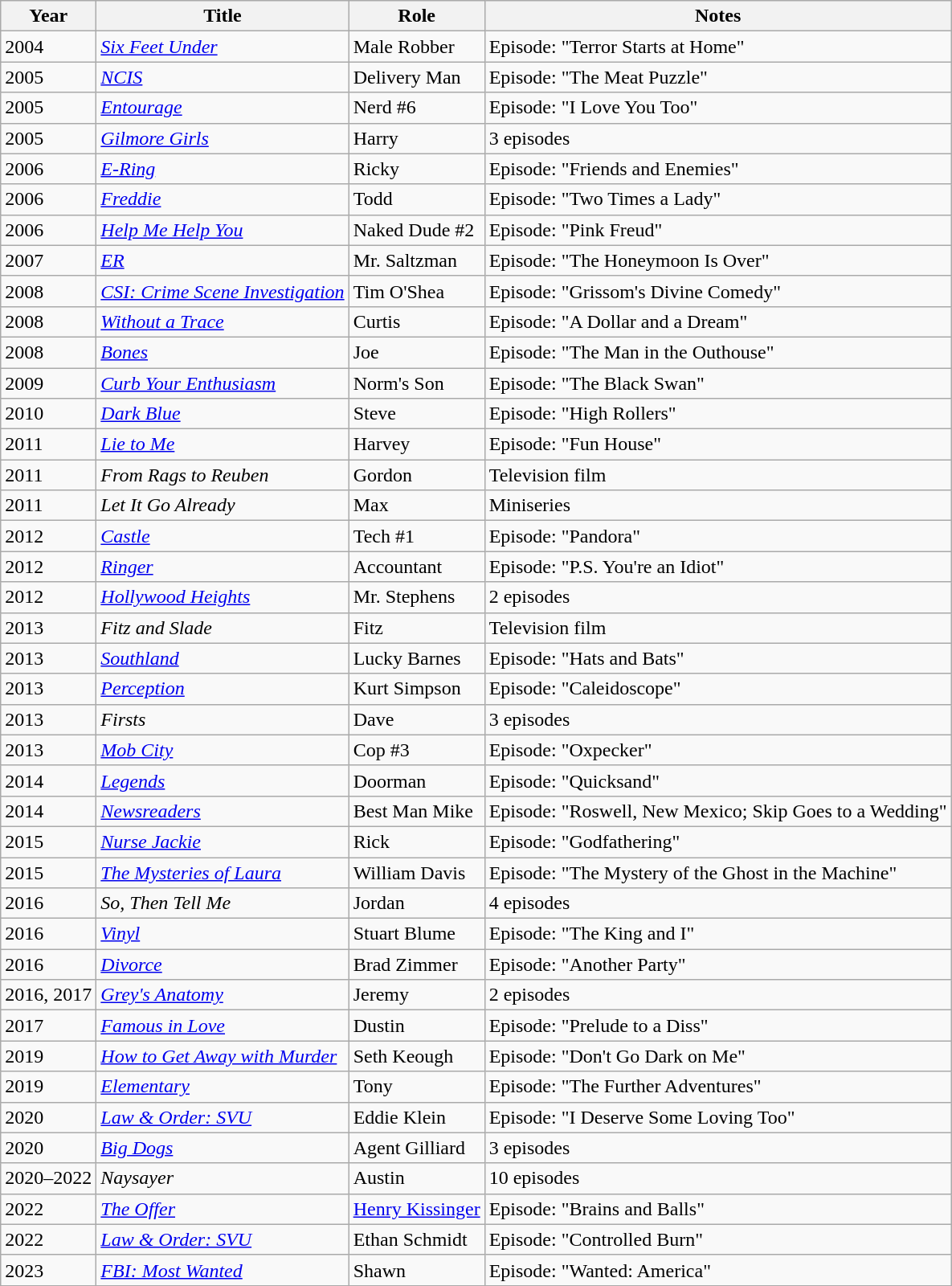<table class="wikitable sortable">
<tr>
<th>Year</th>
<th>Title</th>
<th>Role</th>
<th>Notes</th>
</tr>
<tr>
<td>2004</td>
<td><a href='#'><em>Six Feet Under</em></a></td>
<td>Male Robber</td>
<td>Episode: "Terror Starts at Home"</td>
</tr>
<tr>
<td>2005</td>
<td><a href='#'><em>NCIS</em></a></td>
<td>Delivery Man</td>
<td>Episode: "The Meat Puzzle"</td>
</tr>
<tr>
<td>2005</td>
<td><a href='#'><em>Entourage</em></a></td>
<td>Nerd #6</td>
<td>Episode: "I Love You Too"</td>
</tr>
<tr>
<td>2005</td>
<td><em><a href='#'>Gilmore Girls</a></em></td>
<td>Harry</td>
<td>3 episodes</td>
</tr>
<tr>
<td>2006</td>
<td><em><a href='#'>E-Ring</a></em></td>
<td>Ricky</td>
<td>Episode: "Friends and Enemies"</td>
</tr>
<tr>
<td>2006</td>
<td><a href='#'><em>Freddie</em></a></td>
<td>Todd</td>
<td>Episode: "Two Times a Lady"</td>
</tr>
<tr>
<td>2006</td>
<td><a href='#'><em>Help Me Help You</em></a></td>
<td>Naked Dude #2</td>
<td>Episode: "Pink Freud"</td>
</tr>
<tr>
<td>2007</td>
<td><a href='#'><em>ER</em></a></td>
<td>Mr. Saltzman</td>
<td>Episode: "The Honeymoon Is Over"</td>
</tr>
<tr>
<td>2008</td>
<td><em><a href='#'>CSI: Crime Scene Investigation</a></em></td>
<td>Tim O'Shea</td>
<td>Episode: "Grissom's Divine Comedy"</td>
</tr>
<tr>
<td>2008</td>
<td><em><a href='#'>Without a Trace</a></em></td>
<td>Curtis</td>
<td>Episode: "A Dollar and a Dream"</td>
</tr>
<tr>
<td>2008</td>
<td><a href='#'><em>Bones</em></a></td>
<td>Joe</td>
<td>Episode: "The Man in the Outhouse"</td>
</tr>
<tr>
<td>2009</td>
<td><em><a href='#'>Curb Your Enthusiasm</a></em></td>
<td>Norm's Son</td>
<td>Episode: "The Black Swan"</td>
</tr>
<tr>
<td>2010</td>
<td><a href='#'><em>Dark Blue</em></a></td>
<td>Steve</td>
<td>Episode: "High Rollers"</td>
</tr>
<tr>
<td>2011</td>
<td><em><a href='#'>Lie to Me</a></em></td>
<td>Harvey</td>
<td>Episode: "Fun House"</td>
</tr>
<tr>
<td>2011</td>
<td><em>From Rags to Reuben</em></td>
<td>Gordon</td>
<td>Television film</td>
</tr>
<tr>
<td>2011</td>
<td><em>Let It Go Already</em></td>
<td>Max</td>
<td>Miniseries</td>
</tr>
<tr>
<td>2012</td>
<td><a href='#'><em>Castle</em></a></td>
<td>Tech #1</td>
<td>Episode: "Pandora"</td>
</tr>
<tr>
<td>2012</td>
<td><a href='#'><em>Ringer</em></a></td>
<td>Accountant</td>
<td>Episode: "P.S. You're an Idiot"</td>
</tr>
<tr>
<td>2012</td>
<td><a href='#'><em>Hollywood Heights</em></a></td>
<td>Mr. Stephens</td>
<td>2 episodes</td>
</tr>
<tr>
<td>2013</td>
<td><em>Fitz and Slade</em></td>
<td>Fitz</td>
<td>Television film</td>
</tr>
<tr>
<td>2013</td>
<td><a href='#'><em>Southland</em></a></td>
<td>Lucky Barnes</td>
<td>Episode: "Hats and Bats"</td>
</tr>
<tr>
<td>2013</td>
<td><a href='#'><em>Perception</em></a></td>
<td>Kurt Simpson</td>
<td>Episode: "Caleidoscope"</td>
</tr>
<tr>
<td>2013</td>
<td><em>Firsts</em></td>
<td>Dave</td>
<td>3 episodes</td>
</tr>
<tr>
<td>2013</td>
<td><em><a href='#'>Mob City</a></em></td>
<td>Cop #3</td>
<td>Episode: "Oxpecker"</td>
</tr>
<tr>
<td>2014</td>
<td><a href='#'><em>Legends</em></a></td>
<td>Doorman</td>
<td>Episode: "Quicksand"</td>
</tr>
<tr>
<td>2014</td>
<td><em><a href='#'>Newsreaders</a></em></td>
<td>Best Man Mike</td>
<td>Episode: "Roswell, New Mexico; Skip Goes to a Wedding"</td>
</tr>
<tr>
<td>2015</td>
<td><em><a href='#'>Nurse Jackie</a></em></td>
<td>Rick</td>
<td>Episode: "Godfathering"</td>
</tr>
<tr>
<td>2015</td>
<td><em><a href='#'>The Mysteries of Laura</a></em></td>
<td>William Davis</td>
<td>Episode: "The Mystery of the Ghost in the Machine"</td>
</tr>
<tr>
<td>2016</td>
<td><em>So, Then Tell Me</em></td>
<td>Jordan</td>
<td>4 episodes</td>
</tr>
<tr>
<td>2016</td>
<td><a href='#'><em>Vinyl</em></a></td>
<td>Stuart Blume</td>
<td>Episode: "The King and I"</td>
</tr>
<tr>
<td>2016</td>
<td><a href='#'><em>Divorce</em></a></td>
<td>Brad Zimmer</td>
<td>Episode: "Another Party"</td>
</tr>
<tr>
<td>2016, 2017</td>
<td><em><a href='#'>Grey's Anatomy</a></em></td>
<td>Jeremy</td>
<td>2 episodes</td>
</tr>
<tr>
<td>2017</td>
<td><em><a href='#'>Famous in Love</a></em></td>
<td>Dustin</td>
<td>Episode: "Prelude to a Diss"</td>
</tr>
<tr>
<td>2019</td>
<td><em><a href='#'>How to Get Away with Murder</a></em></td>
<td>Seth Keough</td>
<td>Episode: "Don't Go Dark on Me"</td>
</tr>
<tr>
<td>2019</td>
<td><a href='#'><em>Elementary</em></a></td>
<td>Tony</td>
<td>Episode: "The Further Adventures"</td>
</tr>
<tr>
<td>2020</td>
<td><em><a href='#'>Law & Order: SVU</a></em></td>
<td>Eddie Klein</td>
<td>Episode: "I Deserve Some Loving Too"</td>
</tr>
<tr>
<td>2020</td>
<td><em><a href='#'>Big Dogs</a></em></td>
<td>Agent Gilliard</td>
<td>3 episodes</td>
</tr>
<tr>
<td>2020–2022</td>
<td><em>Naysayer</em></td>
<td>Austin</td>
<td>10 episodes</td>
</tr>
<tr>
<td>2022</td>
<td><em><a href='#'>The Offer</a></em></td>
<td><a href='#'>Henry Kissinger</a></td>
<td>Episode: "Brains and Balls"</td>
</tr>
<tr>
<td>2022</td>
<td><em><a href='#'>Law & Order: SVU</a></em></td>
<td>Ethan Schmidt</td>
<td>Episode: "Controlled Burn"</td>
</tr>
<tr>
<td>2023</td>
<td><em><a href='#'>FBI: Most Wanted</a></em></td>
<td>Shawn</td>
<td>Episode: "Wanted: America"</td>
</tr>
<tr>
</tr>
</table>
